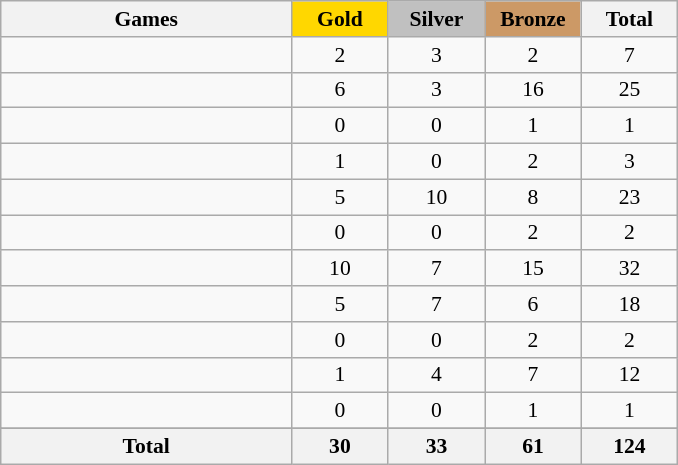<table class="wikitable sortable" style="text-align:center; font-size:90%;">
<tr>
<th style="width:13em;">Games</th>
<th style="width:4em; background:gold;">Gold</th>
<th style="width:4em; background:silver;">Silver</th>
<th style="width:4em; background:#cc9966;">Bronze</th>
<th style="width:4em;">Total</th>
</tr>
<tr>
<td align=left></td>
<td>2</td>
<td>3</td>
<td>2</td>
<td>7</td>
</tr>
<tr>
<td align=left></td>
<td>6</td>
<td>3</td>
<td>16</td>
<td>25</td>
</tr>
<tr>
<td align=left></td>
<td>0</td>
<td>0</td>
<td>1</td>
<td>1</td>
</tr>
<tr>
<td align=left></td>
<td>1</td>
<td>0</td>
<td>2</td>
<td>3</td>
</tr>
<tr>
<td align=left></td>
<td>5</td>
<td>10</td>
<td>8</td>
<td>23</td>
</tr>
<tr>
<td align=left></td>
<td>0</td>
<td>0</td>
<td>2</td>
<td>2</td>
</tr>
<tr>
<td align=left></td>
<td>10</td>
<td>7</td>
<td>15</td>
<td>32</td>
</tr>
<tr>
<td align=left></td>
<td>5</td>
<td>7</td>
<td>6</td>
<td>18</td>
</tr>
<tr>
<td align=left></td>
<td>0</td>
<td>0</td>
<td>2</td>
<td>2</td>
</tr>
<tr>
<td align=left></td>
<td>1</td>
<td>4</td>
<td>7</td>
<td>12</td>
</tr>
<tr>
<td align=left></td>
<td>0</td>
<td>0</td>
<td>1</td>
<td>1</td>
</tr>
<tr>
</tr>
<tr>
<th>Total</th>
<th>30</th>
<th>33</th>
<th>61</th>
<th>124</th>
</tr>
</table>
